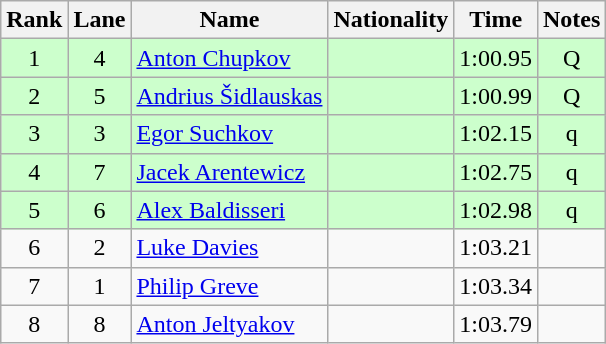<table class="wikitable sortable" style="text-align:center">
<tr>
<th>Rank</th>
<th>Lane</th>
<th>Name</th>
<th>Nationality</th>
<th>Time</th>
<th>Notes</th>
</tr>
<tr bgcolor=ccffcc>
<td>1</td>
<td>4</td>
<td align=left><a href='#'>Anton Chupkov</a></td>
<td align=left></td>
<td>1:00.95</td>
<td>Q</td>
</tr>
<tr bgcolor=ccffcc>
<td>2</td>
<td>5</td>
<td align=left><a href='#'>Andrius Šidlauskas</a></td>
<td align=left></td>
<td>1:00.99</td>
<td>Q</td>
</tr>
<tr bgcolor=ccffcc>
<td>3</td>
<td>3</td>
<td align=left><a href='#'>Egor Suchkov</a></td>
<td align=left></td>
<td>1:02.15</td>
<td>q</td>
</tr>
<tr bgcolor=ccffcc>
<td>4</td>
<td>7</td>
<td align=left><a href='#'>Jacek Arentewicz</a></td>
<td align=left></td>
<td>1:02.75</td>
<td>q</td>
</tr>
<tr bgcolor=ccffcc>
<td>5</td>
<td>6</td>
<td align=left><a href='#'>Alex Baldisseri</a></td>
<td align=left></td>
<td>1:02.98</td>
<td>q</td>
</tr>
<tr>
<td>6</td>
<td>2</td>
<td align=left><a href='#'>Luke Davies</a></td>
<td align=left></td>
<td>1:03.21</td>
<td></td>
</tr>
<tr>
<td>7</td>
<td>1</td>
<td align=left><a href='#'>Philip Greve</a></td>
<td align=left></td>
<td>1:03.34</td>
<td></td>
</tr>
<tr>
<td>8</td>
<td>8</td>
<td align=left><a href='#'>Anton Jeltyakov</a></td>
<td align=left></td>
<td>1:03.79</td>
<td></td>
</tr>
</table>
